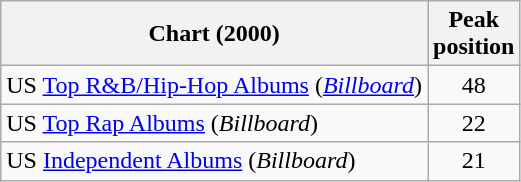<table class="wikitable sortable">
<tr>
<th>Chart (2000)</th>
<th>Peak<br>position</th>
</tr>
<tr>
<td>US <a href='#'>Top R&B/Hip-Hop Albums</a> (<em><a href='#'>Billboard</a></em>)</td>
<td style="text-align:center;">48</td>
</tr>
<tr>
<td>US <a href='#'>Top Rap Albums</a> (<em>Billboard</em>)</td>
<td style="text-align:center;">22</td>
</tr>
<tr>
<td>US <a href='#'>Independent Albums</a> (<em>Billboard</em>)</td>
<td style="text-align:center;">21</td>
</tr>
</table>
